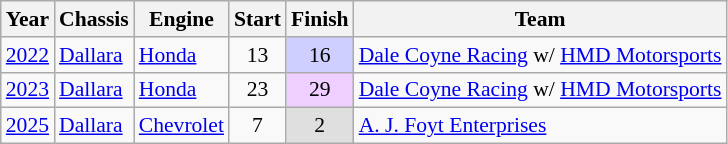<table class="wikitable" style="font-size:90%;">
<tr>
<th>Year</th>
<th>Chassis</th>
<th>Engine</th>
<th>Start</th>
<th>Finish</th>
<th>Team</th>
</tr>
<tr>
<td><a href='#'>2022</a></td>
<td><a href='#'>Dallara</a></td>
<td><a href='#'>Honda</a></td>
<td align=center>13</td>
<td align=center style="background:#CFCFFF;">16</td>
<td nowrap><a href='#'>Dale Coyne Racing</a> w/ <a href='#'>HMD Motorsports</a></td>
</tr>
<tr>
<td><a href='#'>2023</a></td>
<td><a href='#'>Dallara</a></td>
<td><a href='#'>Honda</a></td>
<td align=center>23</td>
<td align=center style="background:#EFCFFF;">29</td>
<td nowrap><a href='#'>Dale Coyne Racing</a> w/ <a href='#'>HMD Motorsports</a></td>
</tr>
<tr>
<td><a href='#'>2025</a></td>
<td><a href='#'>Dallara</a></td>
<td><a href='#'>Chevrolet</a></td>
<td align=center>7</td>
<td align=center style="background:#DFDFDF;">2</td>
<td><a href='#'>A. J. Foyt Enterprises</a></td>
</tr>
</table>
